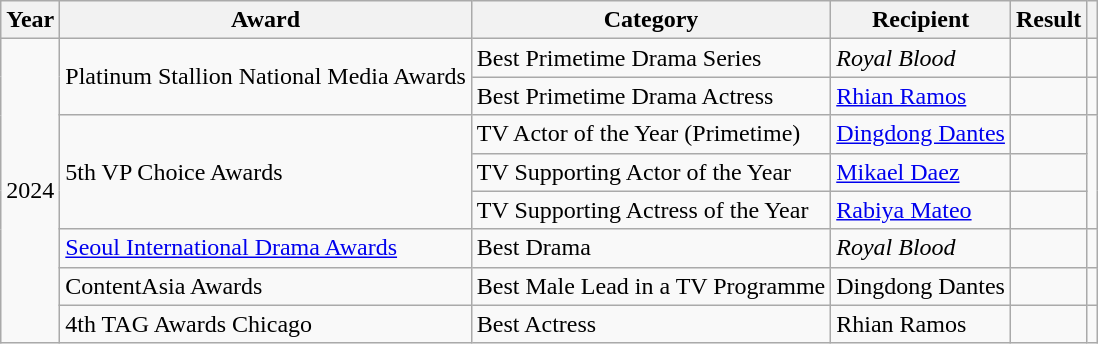<table class="wikitable">
<tr>
<th>Year</th>
<th>Award</th>
<th>Category</th>
<th>Recipient</th>
<th>Result</th>
<th></th>
</tr>
<tr>
<td rowspan=8>2024</td>
<td rowspan=2>Platinum Stallion National Media Awards</td>
<td>Best Primetime Drama Series</td>
<td><em>Royal Blood</em></td>
<td></td>
<td></td>
</tr>
<tr>
<td>Best Primetime Drama Actress</td>
<td><a href='#'>Rhian Ramos</a></td>
<td></td>
<td></td>
</tr>
<tr>
<td rowspan=3>5th VP Choice Awards</td>
<td>TV Actor of the Year (Primetime)</td>
<td><a href='#'>Dingdong Dantes</a></td>
<td></td>
<td rowspan=3></td>
</tr>
<tr>
<td>TV Supporting Actor of the Year</td>
<td><a href='#'>Mikael Daez</a></td>
<td></td>
</tr>
<tr>
<td>TV Supporting Actress of the Year</td>
<td><a href='#'>Rabiya Mateo</a></td>
<td></td>
</tr>
<tr>
<td><a href='#'>Seoul International Drama Awards</a></td>
<td>Best Drama</td>
<td><em>Royal Blood</em></td>
<td></td>
<td></td>
</tr>
<tr>
<td>ContentAsia Awards</td>
<td>Best Male Lead in a TV Programme</td>
<td>Dingdong Dantes</td>
<td></td>
<td></td>
</tr>
<tr>
<td>4th TAG Awards Chicago</td>
<td>Best Actress</td>
<td>Rhian Ramos</td>
<td></td>
<td></td>
</tr>
</table>
